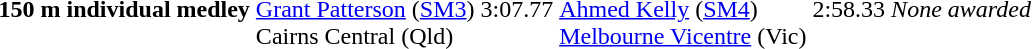<table>
<tr valign="top">
<th scope=row>150 m individual medley</th>
<td><a href='#'>Grant Patterson</a> (<a href='#'>SM3</a>)<br>Cairns Central (Qld)</td>
<td>3:07.77<br></td>
<td><a href='#'>Ahmed Kelly</a> (<a href='#'>SM4</a>)<br><a href='#'>Melbourne Vicentre</a> (Vic)</td>
<td>2:58.33<br></td>
<td><em>None awarded</em></td>
<td><br></td>
</tr>
</table>
